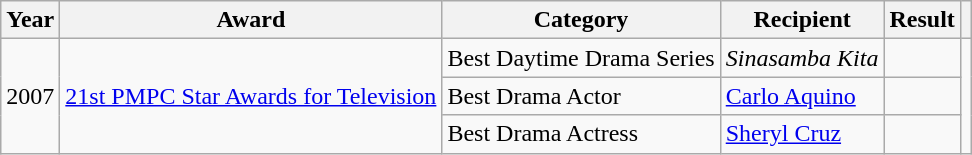<table class="wikitable">
<tr>
<th>Year</th>
<th>Award</th>
<th>Category</th>
<th>Recipient</th>
<th>Result</th>
<th></th>
</tr>
<tr>
<td rowspan=3>2007</td>
<td rowspan=3><a href='#'>21st PMPC Star Awards for Television</a></td>
<td>Best Daytime Drama Series</td>
<td><em>Sinasamba Kita</em></td>
<td></td>
<td rowspan=3></td>
</tr>
<tr>
<td>Best Drama Actor</td>
<td><a href='#'>Carlo Aquino</a></td>
<td></td>
</tr>
<tr>
<td>Best Drama Actress</td>
<td><a href='#'>Sheryl Cruz</a></td>
<td></td>
</tr>
</table>
